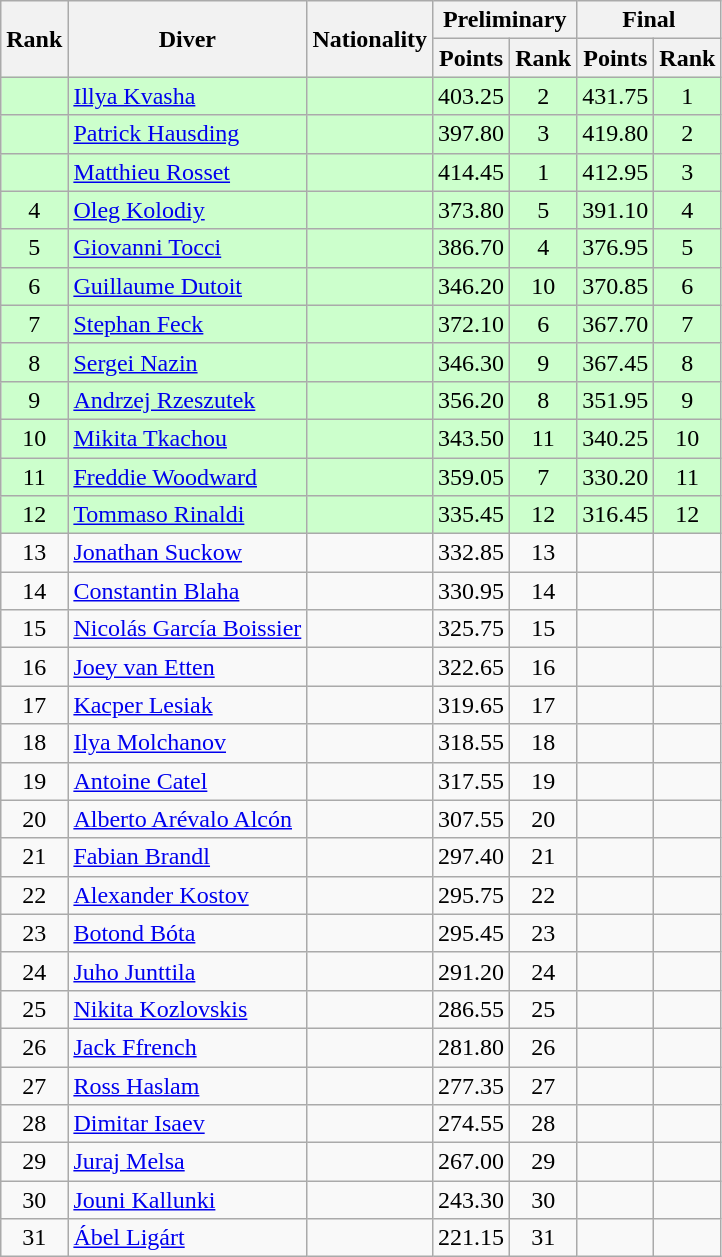<table class="wikitable" style="text-align:center">
<tr>
<th rowspan="2">Rank</th>
<th rowspan="2">Diver</th>
<th rowspan="2">Nationality</th>
<th colspan="2">Preliminary</th>
<th colspan="2">Final</th>
</tr>
<tr>
<th>Points</th>
<th>Rank</th>
<th>Points</th>
<th>Rank</th>
</tr>
<tr bgcolor=ccffcc>
<td></td>
<td align=left><a href='#'>Illya Kvasha</a></td>
<td align=left></td>
<td>403.25</td>
<td>2</td>
<td>431.75</td>
<td>1</td>
</tr>
<tr bgcolor=ccffcc>
<td></td>
<td align=left><a href='#'>Patrick Hausding</a></td>
<td align=left></td>
<td>397.80</td>
<td>3</td>
<td>419.80</td>
<td>2</td>
</tr>
<tr bgcolor=ccffcc>
<td></td>
<td align=left><a href='#'>Matthieu Rosset</a></td>
<td align=left></td>
<td>414.45</td>
<td>1</td>
<td>412.95</td>
<td>3</td>
</tr>
<tr bgcolor=ccffcc>
<td>4</td>
<td align=left><a href='#'>Oleg Kolodiy</a></td>
<td align=left></td>
<td>373.80</td>
<td>5</td>
<td>391.10</td>
<td>4</td>
</tr>
<tr bgcolor=ccffcc>
<td>5</td>
<td align=left><a href='#'>Giovanni Tocci</a></td>
<td align=left></td>
<td>386.70</td>
<td>4</td>
<td>376.95</td>
<td>5</td>
</tr>
<tr bgcolor=ccffcc>
<td>6</td>
<td align=left><a href='#'>Guillaume Dutoit</a></td>
<td align=left></td>
<td>346.20</td>
<td>10</td>
<td>370.85</td>
<td>6</td>
</tr>
<tr bgcolor=ccffcc>
<td>7</td>
<td align=left><a href='#'>Stephan Feck</a></td>
<td align=left></td>
<td>372.10</td>
<td>6</td>
<td>367.70</td>
<td>7</td>
</tr>
<tr bgcolor=ccffcc>
<td>8</td>
<td align=left><a href='#'>Sergei Nazin</a></td>
<td align=left></td>
<td>346.30</td>
<td>9</td>
<td>367.45</td>
<td>8</td>
</tr>
<tr bgcolor=ccffcc>
<td>9</td>
<td align=left><a href='#'>Andrzej Rzeszutek</a></td>
<td align=left></td>
<td>356.20</td>
<td>8</td>
<td>351.95</td>
<td>9</td>
</tr>
<tr bgcolor=ccffcc>
<td>10</td>
<td align=left><a href='#'>Mikita Tkachou</a></td>
<td align=left></td>
<td>343.50</td>
<td>11</td>
<td>340.25</td>
<td>10</td>
</tr>
<tr bgcolor=ccffcc>
<td>11</td>
<td align=left><a href='#'>Freddie Woodward</a></td>
<td align=left></td>
<td>359.05</td>
<td>7</td>
<td>330.20</td>
<td>11</td>
</tr>
<tr bgcolor=ccffcc>
<td>12</td>
<td align=left><a href='#'>Tommaso Rinaldi</a></td>
<td align=left></td>
<td>335.45</td>
<td>12</td>
<td>316.45</td>
<td>12</td>
</tr>
<tr>
<td>13</td>
<td align=left><a href='#'>Jonathan Suckow</a></td>
<td align=left></td>
<td>332.85</td>
<td>13</td>
<td></td>
<td></td>
</tr>
<tr>
<td>14</td>
<td align=left><a href='#'>Constantin Blaha</a></td>
<td align=left></td>
<td>330.95</td>
<td>14</td>
<td></td>
<td></td>
</tr>
<tr>
<td>15</td>
<td align=left><a href='#'>Nicolás García Boissier</a></td>
<td align=left></td>
<td>325.75</td>
<td>15</td>
<td></td>
<td></td>
</tr>
<tr>
<td>16</td>
<td align=left><a href='#'>Joey van Etten</a></td>
<td align=left></td>
<td>322.65</td>
<td>16</td>
<td></td>
<td></td>
</tr>
<tr>
<td>17</td>
<td align=left><a href='#'>Kacper Lesiak</a></td>
<td align=left></td>
<td>319.65</td>
<td>17</td>
<td></td>
<td></td>
</tr>
<tr>
<td>18</td>
<td align=left><a href='#'>Ilya Molchanov</a></td>
<td align=left></td>
<td>318.55</td>
<td>18</td>
<td></td>
<td></td>
</tr>
<tr>
<td>19</td>
<td align=left><a href='#'>Antoine Catel</a></td>
<td align=left></td>
<td>317.55</td>
<td>19</td>
<td></td>
<td></td>
</tr>
<tr>
<td>20</td>
<td align=left><a href='#'>Alberto Arévalo Alcón</a></td>
<td align=left></td>
<td>307.55</td>
<td>20</td>
<td></td>
<td></td>
</tr>
<tr>
<td>21</td>
<td align=left><a href='#'>Fabian Brandl</a></td>
<td align=left></td>
<td>297.40</td>
<td>21</td>
<td></td>
<td></td>
</tr>
<tr>
<td>22</td>
<td align=left><a href='#'>Alexander Kostov</a></td>
<td align=left></td>
<td>295.75</td>
<td>22</td>
<td></td>
<td></td>
</tr>
<tr>
<td>23</td>
<td align=left><a href='#'>Botond Bóta</a></td>
<td align=left></td>
<td>295.45</td>
<td>23</td>
<td></td>
<td></td>
</tr>
<tr>
<td>24</td>
<td align=left><a href='#'>Juho Junttila</a></td>
<td align=left></td>
<td>291.20</td>
<td>24</td>
<td></td>
<td></td>
</tr>
<tr>
<td>25</td>
<td align=left><a href='#'>Nikita Kozlovskis</a></td>
<td align=left></td>
<td>286.55</td>
<td>25</td>
<td></td>
<td></td>
</tr>
<tr>
<td>26</td>
<td align=left><a href='#'>Jack Ffrench</a></td>
<td align=left></td>
<td>281.80</td>
<td>26</td>
<td></td>
<td></td>
</tr>
<tr>
<td>27</td>
<td align=left><a href='#'>Ross Haslam</a></td>
<td align=left></td>
<td>277.35</td>
<td>27</td>
<td></td>
<td></td>
</tr>
<tr>
<td>28</td>
<td align=left><a href='#'>Dimitar Isaev</a></td>
<td align=left></td>
<td>274.55</td>
<td>28</td>
<td></td>
<td></td>
</tr>
<tr>
<td>29</td>
<td align=left><a href='#'>Juraj Melsa</a></td>
<td align=left></td>
<td>267.00</td>
<td>29</td>
<td></td>
<td></td>
</tr>
<tr>
<td>30</td>
<td align=left><a href='#'>Jouni Kallunki</a></td>
<td align=left></td>
<td>243.30</td>
<td>30</td>
<td></td>
<td></td>
</tr>
<tr>
<td>31</td>
<td align=left><a href='#'>Ábel Ligárt</a></td>
<td align=left></td>
<td>221.15</td>
<td>31</td>
<td></td>
<td></td>
</tr>
</table>
